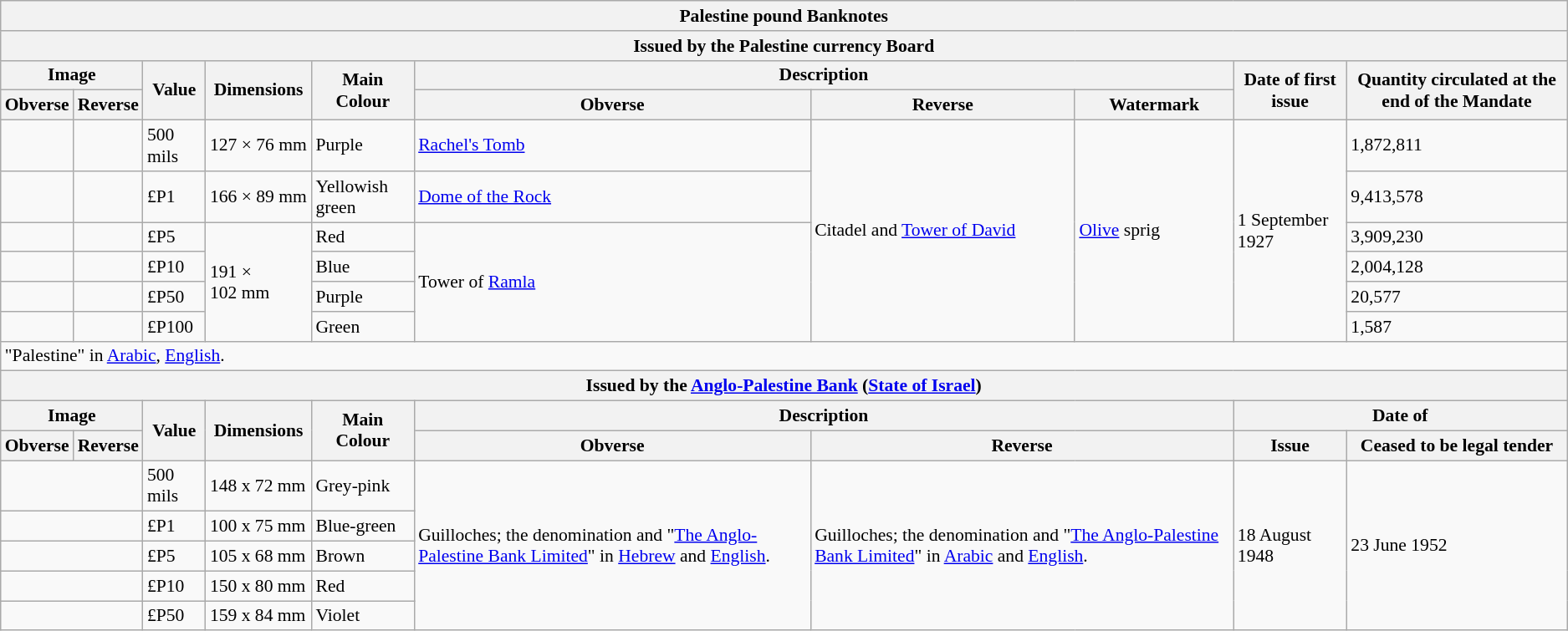<table class="wikitable" style="font-size: 90%">
<tr>
<th colspan="10">Palestine pound Banknotes</th>
</tr>
<tr>
<th colspan="10">Issued by the Palestine currency Board</th>
</tr>
<tr>
<th colspan="2">Image</th>
<th rowspan="2">Value</th>
<th rowspan="2">Dimensions</th>
<th rowspan="2">Main Colour</th>
<th colspan="3">Description</th>
<th rowspan="2">Date of first issue</th>
<th rowspan="2">Quantity circulated at the end of the Mandate</th>
</tr>
<tr>
<th>Obverse</th>
<th>Reverse</th>
<th>Obverse</th>
<th>Reverse</th>
<th>Watermark</th>
</tr>
<tr>
<td align="center"></td>
<td align="center"></td>
<td>500 mils</td>
<td>127 × 76 mm</td>
<td>Purple</td>
<td><a href='#'>Rachel's Tomb</a></td>
<td rowspan="6">Citadel and <a href='#'>Tower of David</a></td>
<td rowspan="6"><a href='#'>Olive</a> sprig</td>
<td rowspan="6">1 September 1927</td>
<td>1,872,811</td>
</tr>
<tr>
<td align="center"></td>
<td align="center"></td>
<td>£P1</td>
<td>166 × 89 mm</td>
<td>Yellowish green</td>
<td><a href='#'>Dome of the Rock</a></td>
<td>9,413,578</td>
</tr>
<tr>
<td align="center"></td>
<td align="center"></td>
<td>£P5</td>
<td rowspan="4">191 × 102 mm</td>
<td>Red</td>
<td rowspan="4">Tower of <a href='#'>Ramla</a></td>
<td>3,909,230</td>
</tr>
<tr>
<td align="center"></td>
<td align="center"></td>
<td>£P10</td>
<td>Blue</td>
<td>2,004,128</td>
</tr>
<tr>
<td align="center"></td>
<td align="center"></td>
<td>£P50</td>
<td>Purple</td>
<td>20,577</td>
</tr>
<tr>
<td align="center"></td>
<td align="center"></td>
<td>£P100</td>
<td>Green</td>
<td>1,587</td>
</tr>
<tr>
<td colspan="10">"Palestine" in <a href='#'>Arabic</a>, <a href='#'>English</a>.</td>
</tr>
<tr>
<th colspan="10">Issued by the <a href='#'>Anglo-Palestine Bank</a> (<a href='#'>State of Israel</a>)</th>
</tr>
<tr>
<th colspan="2">Image</th>
<th rowspan="2">Value</th>
<th rowspan="2">Dimensions</th>
<th rowspan="2">Main Colour</th>
<th colspan="3">Description</th>
<th colspan="2">Date of</th>
</tr>
<tr>
<th>Obverse</th>
<th>Reverse</th>
<th>Obverse</th>
<th colspan="2">Reverse</th>
<th>Issue</th>
<th>Ceased to be legal tender</th>
</tr>
<tr>
<td colspan="2"></td>
<td>500 mils</td>
<td>148 x 72 mm</td>
<td>Grey-pink</td>
<td rowspan="5">Guilloches; the denomination and "<a href='#'>The Anglo-Palestine Bank Limited</a>" in <a href='#'>Hebrew</a> and <a href='#'>English</a>.</td>
<td colspan="2" rowspan="5">Guilloches; the denomination and "<a href='#'>The Anglo-Palestine Bank Limited</a>" in <a href='#'>Arabic</a> and <a href='#'>English</a>.</td>
<td rowspan="5">18 August 1948</td>
<td rowspan="5">23 June 1952</td>
</tr>
<tr>
<td colspan="2"></td>
<td>£P1</td>
<td>100 x 75 mm</td>
<td>Blue-green</td>
</tr>
<tr>
<td colspan="2"></td>
<td>£P5</td>
<td>105 x 68 mm</td>
<td>Brown</td>
</tr>
<tr>
<td colspan="2"></td>
<td>£P10</td>
<td>150 x 80 mm</td>
<td>Red</td>
</tr>
<tr>
<td colspan="2"></td>
<td>£P50</td>
<td>159 x 84 mm</td>
<td>Violet</td>
</tr>
</table>
